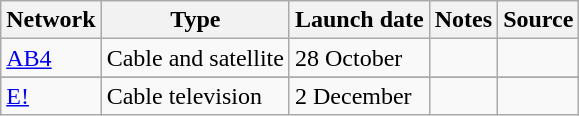<table class="wikitable sortable">
<tr>
<th>Network</th>
<th>Type</th>
<th>Launch date</th>
<th>Notes</th>
<th>Source</th>
</tr>
<tr>
<td><a href='#'>AB4</a></td>
<td>Cable and satellite</td>
<td>28 October</td>
<td></td>
<td></td>
</tr>
<tr>
</tr>
<tr>
<td><a href='#'>E!</a></td>
<td>Cable television</td>
<td>2 December</td>
<td></td>
<td></td>
</tr>
</table>
